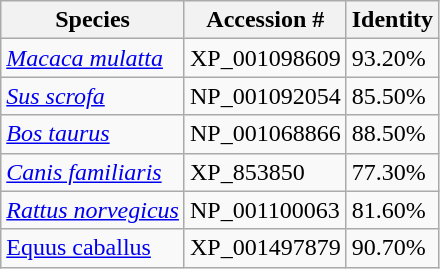<table class="wikitable" border="1">
<tr>
<th>Species</th>
<th>Accession #</th>
<th>Identity</th>
</tr>
<tr>
<td><em><a href='#'>Macaca mulatta</a></em></td>
<td>XP_001098609</td>
<td>93.20%</td>
</tr>
<tr>
<td><em><a href='#'>Sus scrofa</a></em></td>
<td>NP_001092054</td>
<td>85.50%</td>
</tr>
<tr>
<td><em><a href='#'>Bos taurus</a></em></td>
<td>NP_001068866</td>
<td>88.50%</td>
</tr>
<tr>
<td><em><a href='#'>Canis familiaris</a></em></td>
<td>XP_853850</td>
<td>77.30%</td>
</tr>
<tr>
<td><em><a href='#'>Rattus norvegicus</a></em></td>
<td>NP_001100063</td>
<td>81.60%</td>
</tr>
<tr>
<td><a href='#'>Equus caballus</a></td>
<td>XP_001497879</td>
<td>90.70%</td>
</tr>
</table>
